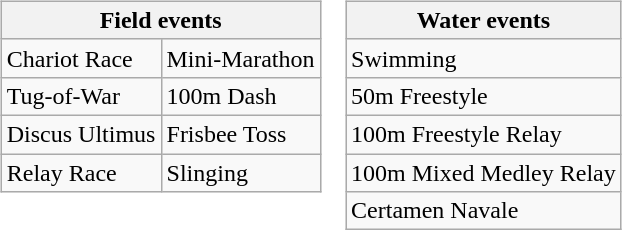<table border="0">
<tr>
<td style="text-align:center;"><br><table class="wikitable" style="float:left;text-align:left">
<tr>
<th colspan="2">Field events</th>
</tr>
<tr>
<td>Chariot Race</td>
<td>Mini-Marathon</td>
</tr>
<tr>
<td>Tug-of-War</td>
<td>100m Dash</td>
</tr>
<tr>
<td>Discus Ultimus</td>
<td>Frisbee Toss</td>
</tr>
<tr>
<td>Relay Race</td>
<td>Slinging</td>
</tr>
</table>
<table class="wikitable" style="float:right;text-align:left">
<tr>
<th>Water events</th>
</tr>
<tr>
<td>Swimming</td>
</tr>
<tr>
<td>50m Freestyle</td>
</tr>
<tr>
<td>100m Freestyle Relay</td>
</tr>
<tr>
<td>100m Mixed Medley Relay</td>
</tr>
<tr>
<td>Certamen Navale</td>
</tr>
</table>
</td>
</tr>
</table>
